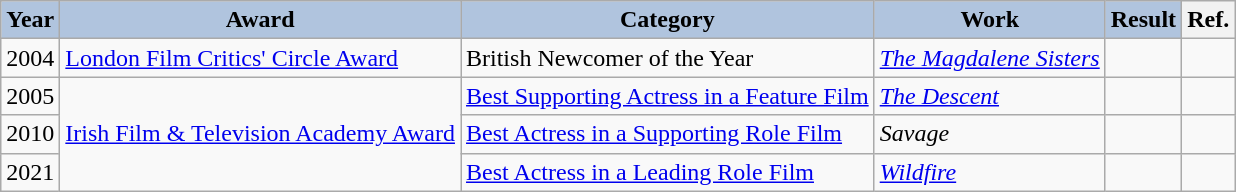<table class="wikitable">
<tr style="text-align:center;">
<th style="background:#B0C4DE">Year</th>
<th style="background:#B0C4DE">Award</th>
<th style="background:#B0C4DE">Category</th>
<th style="background:#B0C4DE">Work</th>
<th style="background:#B0C4DE">Result</th>
<th>Ref.</th>
</tr>
<tr>
<td>2004</td>
<td><a href='#'>London Film Critics' Circle Award</a></td>
<td>British Newcomer of the Year</td>
<td><em><a href='#'>The Magdalene Sisters</a></em></td>
<td></td>
<td></td>
</tr>
<tr>
<td>2005</td>
<td rowspan=3><a href='#'>Irish Film & Television Academy Award</a></td>
<td><a href='#'>Best Supporting Actress in a Feature Film</a></td>
<td><em><a href='#'>The Descent</a></em></td>
<td></td>
<td></td>
</tr>
<tr>
<td>2010</td>
<td><a href='#'>Best Actress in a Supporting Role Film</a></td>
<td><em>Savage</em></td>
<td></td>
<td></td>
</tr>
<tr>
<td>2021</td>
<td><a href='#'>Best Actress in a Leading Role Film</a></td>
<td><em><a href='#'>Wildfire</a></em></td>
<td></td>
<td></td>
</tr>
</table>
